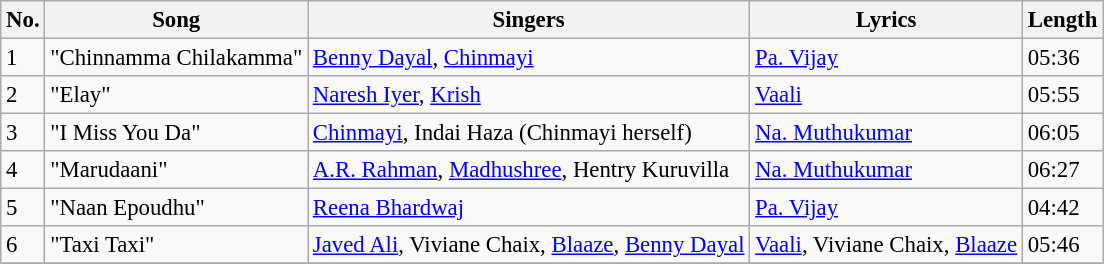<table class="wikitable tracklist" style="font-size:95%;">
<tr>
<th>No.</th>
<th>Song</th>
<th>Singers</th>
<th>Lyrics</th>
<th>Length</th>
</tr>
<tr>
<td>1</td>
<td>"Chinnamma Chilakamma"</td>
<td><a href='#'>Benny Dayal</a>, <a href='#'>Chinmayi</a></td>
<td><a href='#'>Pa. Vijay</a></td>
<td>05:36</td>
</tr>
<tr>
<td>2</td>
<td>"Elay"</td>
<td><a href='#'>Naresh Iyer</a>, <a href='#'>Krish</a></td>
<td><a href='#'>Vaali</a></td>
<td>05:55</td>
</tr>
<tr>
<td>3</td>
<td>"I Miss You Da"</td>
<td><a href='#'>Chinmayi</a>, Indai Haza (Chinmayi herself)</td>
<td><a href='#'>Na. Muthukumar</a></td>
<td>06:05</td>
</tr>
<tr>
<td>4</td>
<td>"Marudaani"</td>
<td><a href='#'>A.R. Rahman</a>, <a href='#'>Madhushree</a>, Hentry Kuruvilla</td>
<td><a href='#'>Na. Muthukumar</a></td>
<td>06:27</td>
</tr>
<tr>
<td>5</td>
<td>"Naan Epoudhu"</td>
<td><a href='#'>Reena Bhardwaj</a></td>
<td><a href='#'>Pa. Vijay</a></td>
<td>04:42</td>
</tr>
<tr>
<td>6</td>
<td>"Taxi Taxi"</td>
<td><a href='#'>Javed Ali</a>, Viviane Chaix, <a href='#'>Blaaze</a>, <a href='#'>Benny Dayal</a></td>
<td><a href='#'>Vaali</a>, Viviane Chaix, <a href='#'>Blaaze</a></td>
<td>05:46</td>
</tr>
<tr>
</tr>
</table>
